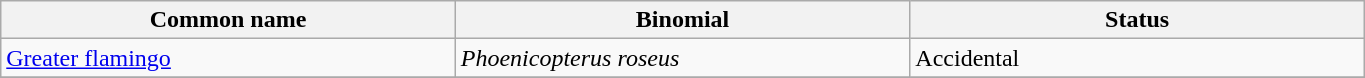<table width=72% class="wikitable">
<tr>
<th width=24%>Common name</th>
<th width=24%>Binomial</th>
<th width=24%>Status</th>
</tr>
<tr>
<td><a href='#'>Greater flamingo</a></td>
<td><em>Phoenicopterus roseus</em></td>
<td>Accidental</td>
</tr>
<tr>
</tr>
</table>
